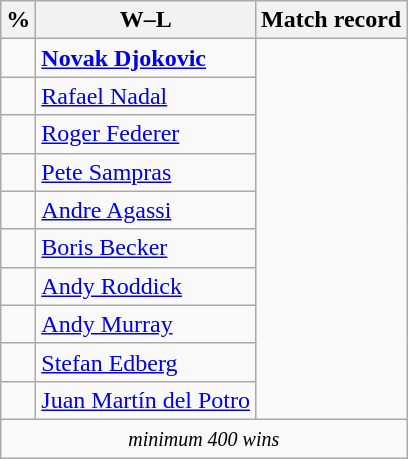<table class="wikitable" style="display: inline-table;">
<tr>
<th>%</th>
<th>W–L</th>
<th>Match record<br></th>
</tr>
<tr>
<td></td>
<td> <strong><a href='#'>Novak Djokovic</a></strong></td>
</tr>
<tr>
<td></td>
<td> <a href='#'>Rafael Nadal</a></td>
</tr>
<tr>
<td></td>
<td> <a href='#'>Roger Federer</a></td>
</tr>
<tr>
<td></td>
<td> <a href='#'>Pete Sampras</a></td>
</tr>
<tr>
<td></td>
<td> <a href='#'>Andre Agassi</a></td>
</tr>
<tr>
<td></td>
<td> <a href='#'>Boris Becker</a></td>
</tr>
<tr>
<td></td>
<td> <a href='#'>Andy Roddick</a></td>
</tr>
<tr>
<td></td>
<td> <a href='#'>Andy Murray</a></td>
</tr>
<tr>
<td></td>
<td> <a href='#'>Stefan Edberg</a></td>
</tr>
<tr>
<td></td>
<td> <a href='#'>Juan Martín del Potro</a><br></td>
</tr>
<tr>
<td colspan="3" style="text-align: center;"><small><em>minimum 400 wins</em></small></td>
</tr>
</table>
